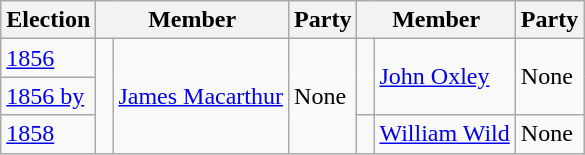<table class="wikitable">
<tr>
<th>Election</th>
<th colspan="2">Member</th>
<th>Party</th>
<th colspan="2">Member</th>
<th>Party</th>
</tr>
<tr>
<td><a href='#'>1856</a></td>
<td rowspan="3" > </td>
<td rowspan="3"><a href='#'>James Macarthur</a></td>
<td rowspan="3">None</td>
<td rowspan="2" > </td>
<td rowspan="2"><a href='#'>John Oxley</a></td>
<td rowspan="2">None</td>
</tr>
<tr>
<td><a href='#'>1856 by</a></td>
</tr>
<tr>
<td><a href='#'>1858</a></td>
<td> </td>
<td><a href='#'>William Wild</a></td>
<td>None</td>
</tr>
</table>
